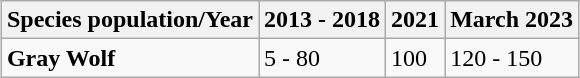<table class="wikitable" style="margin-left: auto; margin-right: auto; border: none;">
<tr>
<th>Species population/Year</th>
<th>2013 - 2018</th>
<th>2021</th>
<th>March 2023</th>
</tr>
<tr>
<td><strong>Gray Wolf</strong></td>
<td>5 - 80</td>
<td>100</td>
<td>120 - 150</td>
</tr>
<tr>
</tr>
</table>
